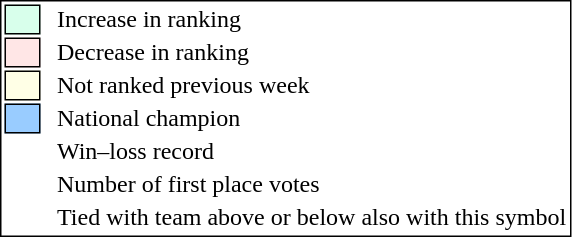<table style="border:1px solid black;">
<tr>
<td style="background:#D8FFEB; width:20px; border:1px solid black;"></td>
<td> </td>
<td>Increase in ranking</td>
</tr>
<tr>
<td style="background:#FFE6E6; width:20px; border:1px solid black;"></td>
<td> </td>
<td>Decrease in ranking</td>
</tr>
<tr>
<td style="background:#FFFFE6; width:20px; border:1px solid black;"></td>
<td> </td>
<td>Not ranked previous week</td>
</tr>
<tr>
<td style="background:#9cf; width:20px; border:1px solid black;"></td>
<td> </td>
<td>National champion</td>
</tr>
<tr>
<td></td>
<td> </td>
<td>Win–loss record</td>
</tr>
<tr>
<td></td>
<td> </td>
<td>Number of first place votes</td>
</tr>
<tr>
<td></td>
<td></td>
<td>Tied with team above or below also with this symbol</td>
</tr>
</table>
